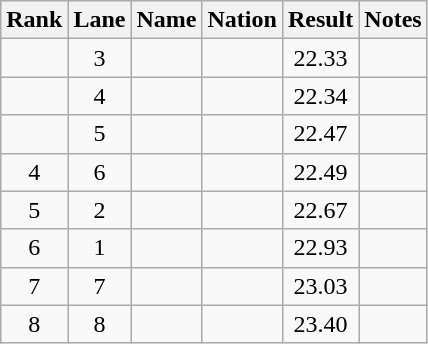<table class="wikitable" style="text-align:center">
<tr>
<th>Rank</th>
<th>Lane</th>
<th>Name</th>
<th>Nation</th>
<th>Result</th>
<th>Notes</th>
</tr>
<tr>
<td></td>
<td>3</td>
<td align="left"></td>
<td align="left"></td>
<td>22.33</td>
<td></td>
</tr>
<tr>
<td></td>
<td>4</td>
<td align="left"></td>
<td align="left"></td>
<td>22.34</td>
<td></td>
</tr>
<tr>
<td></td>
<td>5</td>
<td align="left"></td>
<td align=left></td>
<td>22.47</td>
<td></td>
</tr>
<tr>
<td>4</td>
<td>6</td>
<td align="left"></td>
<td align="left"></td>
<td>22.49</td>
<td></td>
</tr>
<tr>
<td>5</td>
<td>2</td>
<td align="left"></td>
<td align="left"></td>
<td>22.67</td>
<td></td>
</tr>
<tr>
<td>6</td>
<td>1</td>
<td align="left"></td>
<td align="left"></td>
<td>22.93</td>
<td></td>
</tr>
<tr>
<td>7</td>
<td>7</td>
<td align="left"></td>
<td align=left></td>
<td>23.03</td>
<td></td>
</tr>
<tr>
<td>8</td>
<td>8</td>
<td align="left"></td>
<td align="left"></td>
<td>23.40</td>
<td></td>
</tr>
</table>
